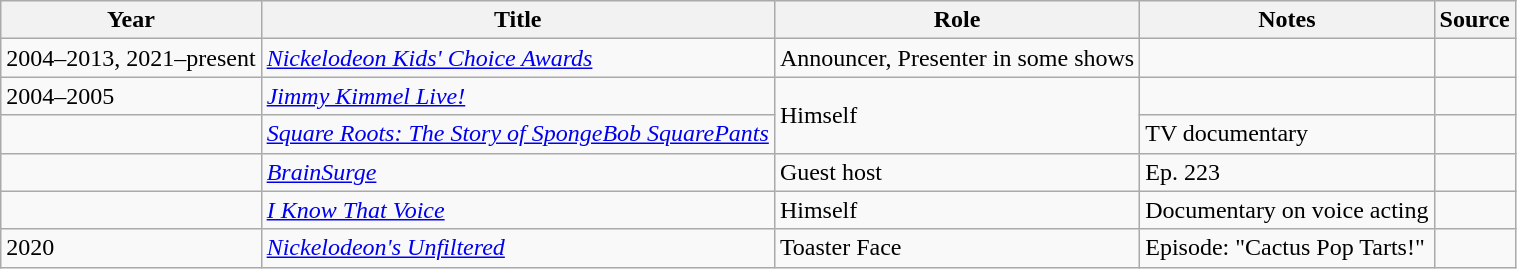<table class="wikitable sortable plainrowheaders">
<tr>
<th>Year </th>
<th>Title</th>
<th>Role </th>
<th class="unsortable">Notes</th>
<th class="unsortable">Source</th>
</tr>
<tr>
<td>2004–2013, 2021–present</td>
<td><em><a href='#'>Nickelodeon Kids' Choice Awards</a></em></td>
<td>Announcer, Presenter in some shows</td>
<td></td>
<td></td>
</tr>
<tr>
<td>2004–2005</td>
<td><em><a href='#'>Jimmy Kimmel Live!</a></em></td>
<td rowspan="2">Himself</td>
<td></td>
<td></td>
</tr>
<tr>
<td></td>
<td><em><a href='#'>Square Roots: The Story of SpongeBob SquarePants</a></em></td>
<td>TV documentary</td>
<td></td>
</tr>
<tr>
<td></td>
<td><em><a href='#'>BrainSurge</a></em></td>
<td>Guest host</td>
<td>Ep. 223</td>
<td></td>
</tr>
<tr>
<td></td>
<td><em><a href='#'>I Know That Voice</a></em></td>
<td>Himself</td>
<td>Documentary on voice acting</td>
<td></td>
</tr>
<tr>
<td>2020</td>
<td><em><a href='#'>Nickelodeon's Unfiltered</a></em></td>
<td>Toaster Face</td>
<td>Episode: "Cactus Pop Tarts!"</td>
<td></td>
</tr>
</table>
